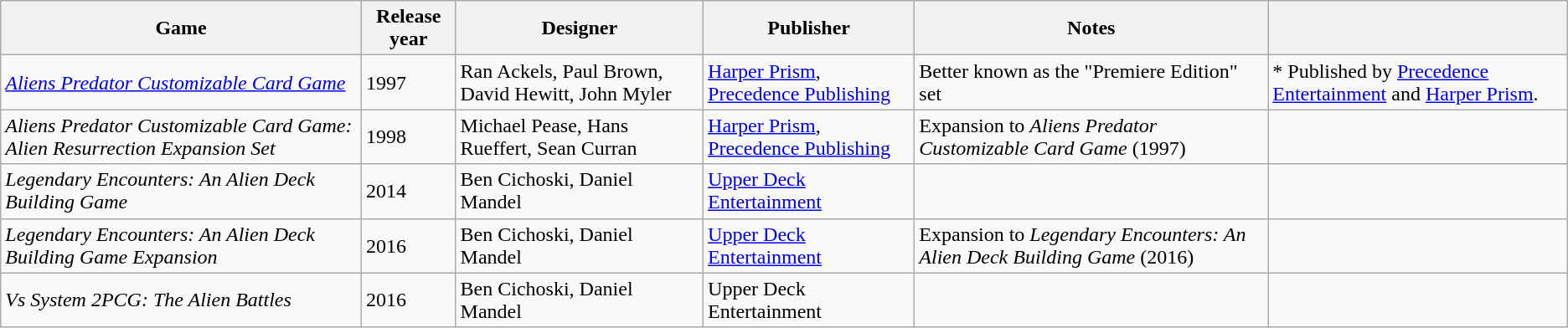<table class="wikitable sortable">
<tr>
<th scope="col">Game</th>
<th scope="col">Release year</th>
<th scope="col">Designer</th>
<th scope="col">Publisher</th>
<th scope="col">Notes</th>
<th scope="col" class="unsortable"></th>
</tr>
<tr>
<td><em><a href='#'>Aliens Predator Customizable Card Game</a></em></td>
<td>1997</td>
<td>Ran Ackels, Paul Brown, David Hewitt, John Myler</td>
<td><a href='#'>Harper Prism</a>, <a href='#'>Precedence Publishing</a></td>
<td>Better known as the "Premiere Edition" set</td>
<td>* Published by <a href='#'>Precedence Entertainment</a> and <a href='#'>Harper Prism</a>.</td>
</tr>
<tr>
<td><em>Aliens Predator Customizable Card Game: Alien Resurrection Expansion Set</em></td>
<td>1998</td>
<td>Michael Pease, Hans Rueffert, Sean Curran</td>
<td><a href='#'>Harper Prism</a>, <a href='#'>Precedence Publishing</a></td>
<td>Expansion to <em>Aliens Predator Customizable Card Game</em> (1997)</td>
<td></td>
</tr>
<tr>
<td><em>Legendary Encounters: An Alien Deck Building Game</em></td>
<td>2014</td>
<td>Ben Cichoski, Daniel Mandel</td>
<td><a href='#'>Upper Deck Entertainment</a></td>
<td></td>
<td></td>
</tr>
<tr>
<td><em>Legendary Encounters: An Alien Deck Building Game Expansion</em></td>
<td>2016</td>
<td>Ben Cichoski, Daniel Mandel</td>
<td><a href='#'>Upper Deck Entertainment</a></td>
<td>Expansion to <em>Legendary Encounters: An Alien Deck Building Game</em> (2016)</td>
<td></td>
</tr>
<tr>
<td><em>Vs System 2PCG: The Alien Battles</em></td>
<td>2016</td>
<td>Ben Cichoski, Daniel Mandel</td>
<td>Upper Deck Entertainment</td>
<td></td>
<td></td>
</tr>
</table>
